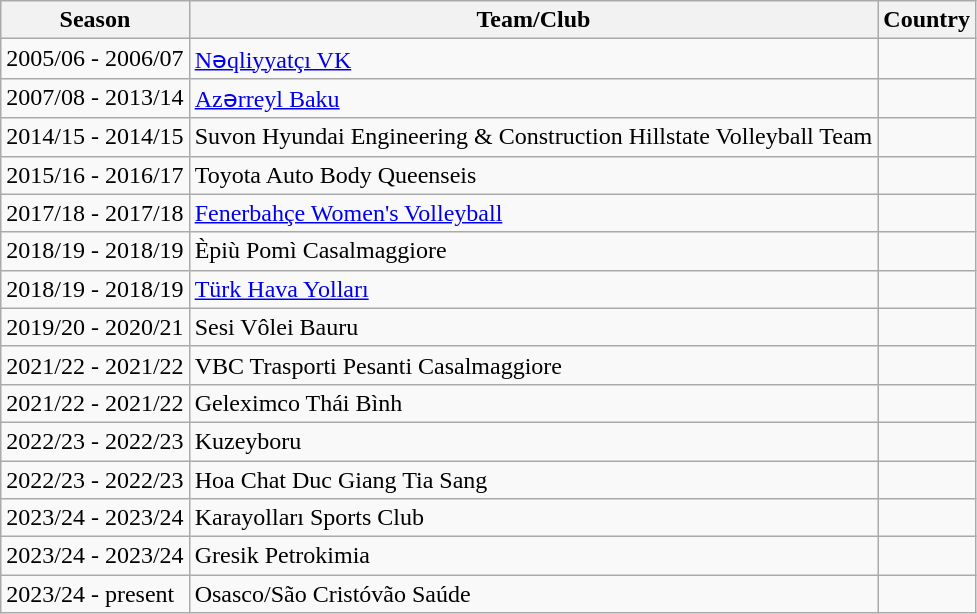<table class="wikitable sortable">
<tr>
<th>Season</th>
<th>Team/Club</th>
<th>Country</th>
</tr>
<tr>
<td>2005/06 - 2006/07</td>
<td><a href='#'>Nəqliyyatçı VK</a></td>
<td></td>
</tr>
<tr>
<td>2007/08 - 2013/14</td>
<td><a href='#'>Azərreyl Baku</a></td>
<td></td>
</tr>
<tr>
<td>2014/15 - 2014/15</td>
<td>Suvon Hyundai Engineering & Construction Hillstate Volleyball Team</td>
<td></td>
</tr>
<tr>
<td>2015/16 - 2016/17</td>
<td>Toyota Auto Body Queenseis</td>
<td></td>
</tr>
<tr>
<td>2017/18 - 2017/18</td>
<td><a href='#'>Fenerbahçe Women's Volleyball</a></td>
<td></td>
</tr>
<tr>
<td>2018/19 - 2018/19</td>
<td>Èpiù Pomì Casalmaggiore</td>
<td></td>
</tr>
<tr>
<td>2018/19 - 2018/19</td>
<td><a href='#'>Türk Hava Yolları</a></td>
<td></td>
</tr>
<tr>
<td>2019/20 - 2020/21</td>
<td>Sesi Vôlei Bauru</td>
<td></td>
</tr>
<tr>
<td>2021/22 - 2021/22</td>
<td>VBC Trasporti Pesanti Casalmaggiore</td>
<td></td>
</tr>
<tr>
<td>2021/22 - 2021/22</td>
<td>Geleximco Thái Bình</td>
<td></td>
</tr>
<tr>
<td>2022/23 - 2022/23</td>
<td>Kuzeyboru</td>
<td></td>
</tr>
<tr>
<td>2022/23 - 2022/23</td>
<td>Hoa Chat Duc Giang Tia Sang</td>
<td></td>
</tr>
<tr>
<td>2023/24 - 2023/24</td>
<td>Karayolları Sports Club</td>
<td></td>
</tr>
<tr>
<td>2023/24 - 2023/24</td>
<td>Gresik Petrokimia</td>
<td></td>
</tr>
<tr>
<td>2023/24 - present</td>
<td>Osasco/São Cristóvão Saúde</td>
<td></td>
</tr>
</table>
